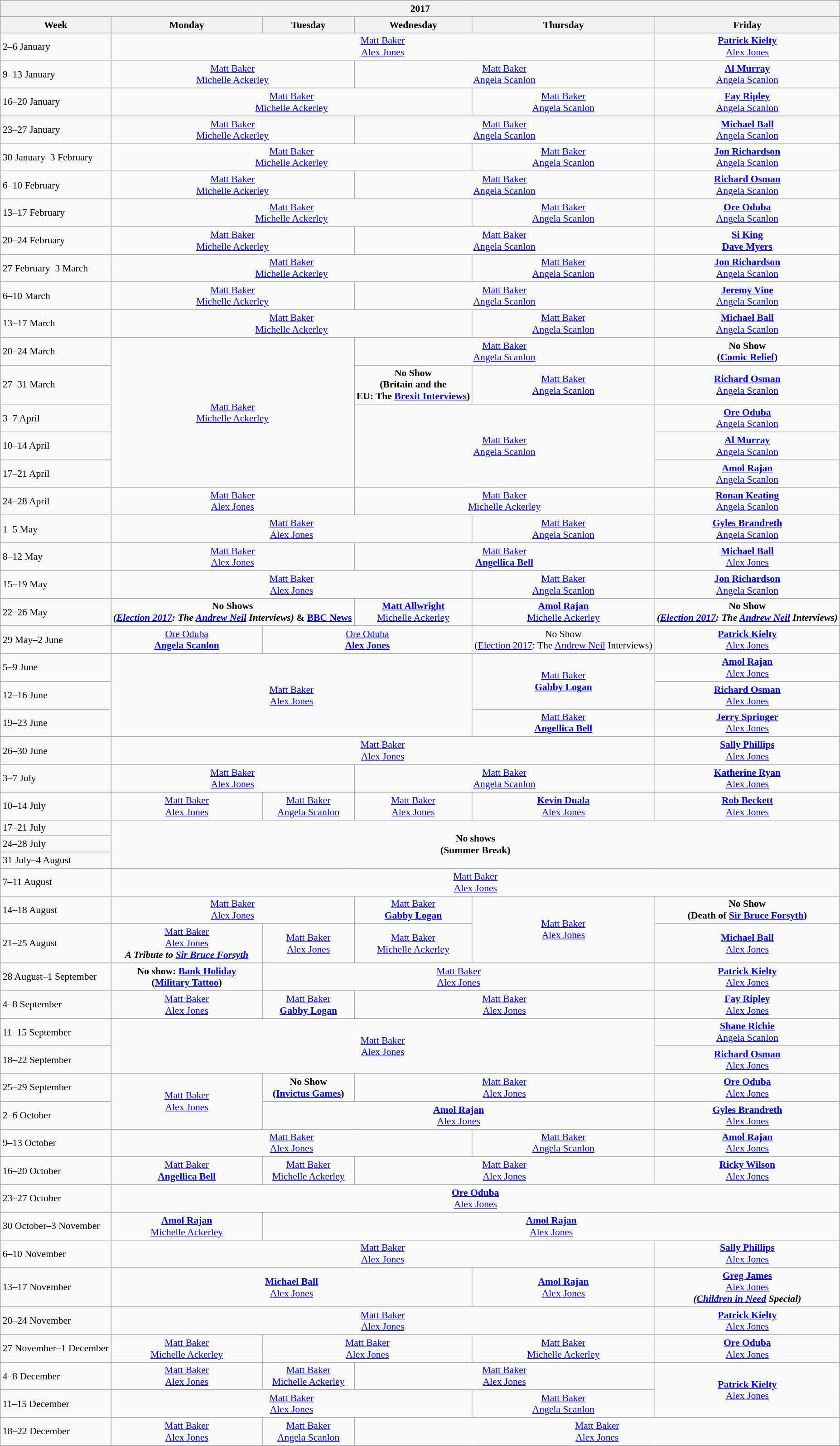<table class="wikitable mw-collapsible" style="border:1px #aaa solid; font-size:90%;">
<tr style="text-align:center; background:#b0c4de;">
<th colspan=6>2017</th>
</tr>
<tr>
<th>Week</th>
<th>Monday</th>
<th>Tuesday</th>
<th>Wednesday</th>
<th>Thursday</th>
<th>Friday</th>
</tr>
<tr>
<td>2–6 January</td>
<td colspan="4" style="text-align:center;"><a href='#'>Matt Baker</a><br><a href='#'>Alex Jones</a></td>
<td style="text-align:center;"><strong><a href='#'>Patrick Kielty</a></strong><br><a href='#'>Alex Jones</a></td>
</tr>
<tr>
<td>9–13 January</td>
<td colspan="2" style="text-align:center;"><a href='#'>Matt Baker</a><br><a href='#'>Michelle Ackerley</a></td>
<td colspan="2" style="text-align:center;"><a href='#'>Matt Baker</a><br><a href='#'>Angela Scanlon</a></td>
<td style="text-align:center;"><strong><a href='#'>Al Murray</a></strong><br><a href='#'>Angela Scanlon</a></td>
</tr>
<tr>
<td>16–20 January</td>
<td colspan="3" style="text-align:center;"><a href='#'>Matt Baker</a><br><a href='#'>Michelle Ackerley</a></td>
<td style="text-align:center;"><a href='#'>Matt Baker</a><br><a href='#'>Angela Scanlon</a></td>
<td style="text-align:center;"><strong><a href='#'>Fay Ripley</a></strong><br><a href='#'>Angela Scanlon</a></td>
</tr>
<tr>
<td>23–27 January</td>
<td colspan="2" style="text-align:center;"><a href='#'>Matt Baker</a><br><a href='#'>Michelle Ackerley</a></td>
<td colspan="2" style="text-align:center;"><a href='#'>Matt Baker</a><br><a href='#'>Angela Scanlon</a></td>
<td style="text-align:center;"><strong><a href='#'>Michael Ball</a></strong><br><a href='#'>Angela Scanlon</a></td>
</tr>
<tr>
<td>30 January–3 February</td>
<td colspan="3" style="text-align:center;"><a href='#'>Matt Baker</a><br><a href='#'>Michelle Ackerley</a></td>
<td style="text-align:center;"><a href='#'>Matt Baker</a><br><a href='#'>Angela Scanlon</a></td>
<td style="text-align:center;"><strong><a href='#'>Jon Richardson</a></strong><br><a href='#'>Angela Scanlon</a></td>
</tr>
<tr>
<td>6–10 February</td>
<td colspan="2" style="text-align:center;"><a href='#'>Matt Baker</a><br><a href='#'>Michelle Ackerley</a></td>
<td colspan="2" style="text-align:center;"><a href='#'>Matt Baker</a><br><a href='#'>Angela Scanlon</a></td>
<td style="text-align:center;"><strong><a href='#'>Richard Osman</a></strong><br><a href='#'>Angela Scanlon</a></td>
</tr>
<tr>
<td>13–17 February</td>
<td colspan="3" style="text-align:center;"><a href='#'>Matt Baker</a><br><a href='#'>Michelle Ackerley</a></td>
<td style="text-align:center;"><a href='#'>Matt Baker</a><br><a href='#'>Angela Scanlon</a></td>
<td style="text-align:center;"><strong><a href='#'>Ore Oduba</a></strong><br><a href='#'>Angela Scanlon</a></td>
</tr>
<tr>
<td>20–24 February</td>
<td colspan="2" style="text-align:center;"><a href='#'>Matt Baker</a><br><a href='#'>Michelle Ackerley</a></td>
<td colspan="2" style="text-align:center;"><a href='#'>Matt Baker</a><br><a href='#'>Angela Scanlon</a></td>
<td style="text-align:center;"><strong><a href='#'>Si King</a><br><a href='#'>Dave Myers</a></strong></td>
</tr>
<tr>
<td>27 February–3 March</td>
<td colspan="3" style="text-align:center;"><a href='#'>Matt Baker</a><br><a href='#'>Michelle Ackerley</a></td>
<td style="text-align:center;"><a href='#'>Matt Baker</a><br><a href='#'>Angela Scanlon</a></td>
<td style="text-align:center;"><strong><a href='#'>Jon Richardson</a></strong><br><a href='#'>Angela Scanlon</a></td>
</tr>
<tr>
<td>6–10 March</td>
<td colspan="2" style="text-align:center;"><a href='#'>Matt Baker</a><br><a href='#'>Michelle Ackerley</a></td>
<td colspan="2" style="text-align:center;"><a href='#'>Matt Baker</a><br><a href='#'>Angela Scanlon</a></td>
<td style="text-align:center;"><strong><a href='#'>Jeremy Vine</a></strong><br><a href='#'>Angela Scanlon</a></td>
</tr>
<tr>
<td>13–17 March</td>
<td colspan="3" style="text-align:center;"><a href='#'>Matt Baker</a><br><a href='#'>Michelle Ackerley</a></td>
<td style="text-align:center;"><a href='#'>Matt Baker</a><br><a href='#'>Angela Scanlon</a></td>
<td style="text-align:center;"><strong><a href='#'>Michael Ball</a></strong><br><a href='#'>Angela Scanlon</a></td>
</tr>
<tr>
<td>20–24 March</td>
<td rowspan="5" colspan="2" style="text-align:center;"><a href='#'>Matt Baker</a><br><a href='#'>Michelle Ackerley</a></td>
<td colspan="2" style="text-align:center;"><a href='#'>Matt Baker</a><br><a href='#'>Angela Scanlon</a></td>
<td style="text-align:center;"><strong>No Show<br>(<a href='#'>Comic Relief</a>)</strong></td>
</tr>
<tr>
<td>27–31 March</td>
<td style="text-align:center;"><strong>No Show<br>(Britain and the <br> EU: The <a href='#'>Brexit Interviews</a>)</strong></td>
<td style="text-align:center;"><a href='#'>Matt Baker</a><br><a href='#'>Angela Scanlon</a></td>
<td style="text-align:center;"><strong><a href='#'>Richard Osman</a></strong><br><a href='#'>Angela Scanlon</a></td>
</tr>
<tr>
<td>3–7 April</td>
<td rowspan="3" colspan="2" style="text-align:center;"><a href='#'>Matt Baker</a><br><a href='#'>Angela Scanlon</a></td>
<td style="text-align:center;"><strong><a href='#'>Ore Oduba</a></strong><br><a href='#'>Angela Scanlon</a></td>
</tr>
<tr>
<td>10–14 April</td>
<td style="text-align:center;"><strong><a href='#'>Al Murray</a></strong><br><a href='#'>Angela Scanlon</a></td>
</tr>
<tr>
<td>17–21 April</td>
<td style="text-align:center;"><strong><a href='#'>Amol Rajan</a></strong><br><a href='#'>Angela Scanlon</a></td>
</tr>
<tr>
<td>24–28 April</td>
<td colspan="2" style="text-align:center;"><a href='#'>Matt Baker</a><br><a href='#'>Alex Jones</a></td>
<td colspan="2" style="text-align:center;"><a href='#'>Matt Baker</a><br><a href='#'>Michelle Ackerley</a></td>
<td style="text-align:center;"><strong><a href='#'>Ronan Keating</a></strong><br><a href='#'>Angela Scanlon</a></td>
</tr>
<tr>
<td>1–5 May</td>
<td colspan="3" style="text-align:center;"><a href='#'>Matt Baker</a><br><a href='#'>Alex Jones</a></td>
<td style="text-align:center;"><a href='#'>Matt Baker</a><br><a href='#'>Angela Scanlon</a></td>
<td style="text-align:center;"><strong><a href='#'>Gyles Brandreth</a></strong><br><a href='#'>Angela Scanlon</a></td>
</tr>
<tr>
<td>8–12 May</td>
<td colspan="2" style="text-align:center;"><a href='#'>Matt Baker</a><br><a href='#'>Alex Jones</a></td>
<td colspan="2" style="text-align:center;"><a href='#'>Matt Baker</a><br><strong><a href='#'>Angellica Bell</a></strong></td>
<td style="text-align:center;"><strong><a href='#'>Michael Ball</a></strong><br><a href='#'>Alex Jones</a></td>
</tr>
<tr>
<td>15–19 May</td>
<td colspan="3" style="text-align:center;"><a href='#'>Matt Baker</a><br><a href='#'>Alex Jones</a></td>
<td style="text-align:center;"><a href='#'>Matt Baker</a><br><a href='#'>Angela Scanlon</a></td>
<td style="text-align:center;"><strong><a href='#'>Jon Richardson</a></strong><br><a href='#'>Angela Scanlon</a></td>
</tr>
<tr>
<td>22–26 May</td>
<td colspan="2" style="text-align:center;"><strong>No Shows<br><em>(<a href='#'>Election 2017</a>: The <a href='#'>Andrew Neil</a> Interviews)</em> & <a href='#'>BBC News</a></strong></td>
<td style="text-align:center;"><strong><a href='#'>Matt Allwright</a></strong><br><a href='#'>Michelle Ackerley</a></td>
<td style="text-align:center;"><strong><a href='#'>Amol Rajan</a></strong><br><a href='#'>Michelle Ackerley</a></td>
<td style="text-align:center;"><strong>No Show<br><em>(<a href='#'>Election 2017</a>: The <a href='#'>Andrew Neil</a> Interviews)<strong><em></td>
</tr>
<tr>
<td>29 May–2 June</td>
<td style="text-align:center;"></strong><a href='#'>Ore Oduba</a><strong><br><a href='#'>Angela Scanlon</a></td>
<td colspan="2" style="text-align:center;"></strong><a href='#'>Ore Oduba</a><strong><br><a href='#'>Alex Jones</a></td>
<td style="text-align:center;"></strong>No Show<br></em>(<a href='#'>Election 2017</a>: The <a href='#'>Andrew Neil</a> Interviews)</em></strong></td>
<td style="text-align:center;"><strong><a href='#'>Patrick Kielty</a></strong><br><a href='#'>Alex Jones</a></td>
</tr>
<tr>
<td>5–9 June</td>
<td rowspan="3" colspan="3" style="text-align:center;"><a href='#'>Matt Baker</a><br><a href='#'>Alex Jones</a></td>
<td rowspan="2" style="text-align:center;"><a href='#'>Matt Baker</a><br><strong><a href='#'>Gabby Logan</a></strong></td>
<td style="text-align:center;"><strong><a href='#'>Amol Rajan</a></strong><br><a href='#'>Alex Jones</a></td>
</tr>
<tr>
<td>12–16 June</td>
<td style="text-align:center;"><strong><a href='#'>Richard Osman</a></strong><br><a href='#'>Alex Jones</a></td>
</tr>
<tr>
<td>19–23 June</td>
<td style="text-align:center;"><a href='#'>Matt Baker</a><br><strong><a href='#'>Angellica Bell</a></strong></td>
<td style="text-align:center;"><strong><a href='#'>Jerry Springer</a></strong><br><a href='#'>Alex Jones</a></td>
</tr>
<tr>
<td>26–30 June</td>
<td colspan="4" style="text-align:center;"><a href='#'>Matt Baker</a><br><a href='#'>Alex Jones</a></td>
<td style="text-align:center;"><strong><a href='#'>Sally Phillips</a></strong><br><a href='#'>Alex Jones</a></td>
</tr>
<tr>
<td>3–7 July</td>
<td colspan="2" style="text-align:center;"><a href='#'>Matt Baker</a><br><a href='#'>Alex Jones</a></td>
<td colspan="2" style="text-align:center;"><a href='#'>Matt Baker</a><br><a href='#'>Angela Scanlon</a></td>
<td style="text-align:center;"><strong><a href='#'>Katherine Ryan</a></strong><br><a href='#'>Alex Jones</a></td>
</tr>
<tr>
<td>10–14 July</td>
<td style="text-align:center;"><a href='#'>Matt Baker</a><br><a href='#'>Alex Jones</a></td>
<td style="text-align:center;"><a href='#'>Matt Baker</a><br><a href='#'>Angela Scanlon</a></td>
<td style="text-align:center;"><a href='#'>Matt Baker</a><br><a href='#'>Alex Jones</a></td>
<td style="text-align:center;"><strong><a href='#'>Kevin Duala</a></strong><br><a href='#'>Alex Jones</a></td>
<td style="text-align:center;"><strong><a href='#'>Rob Beckett</a></strong><br><a href='#'>Alex Jones</a></td>
</tr>
<tr>
<td>17–21 July</td>
<td rowspan="3" colspan="5" style="text-align:center;"><strong>No shows<br>(Summer Break)</strong></td>
</tr>
<tr>
<td>24–28 July</td>
</tr>
<tr>
<td>31 July–4 August</td>
</tr>
<tr>
<td>7–11 August</td>
<td colspan="5" style="text-align:center;"><a href='#'>Matt Baker</a><br><a href='#'>Alex Jones</a></td>
</tr>
<tr>
<td>14–18 August</td>
<td colspan="2" style="text-align:center;"><a href='#'>Matt Baker</a><br><a href='#'>Alex Jones</a></td>
<td style="text-align:center;"><a href='#'>Matt Baker</a><br><strong><a href='#'>Gabby Logan</a></strong></td>
<td rowspan="2" style="text-align:center;"><a href='#'>Matt Baker</a><br><a href='#'>Alex Jones</a></td>
<td style="text-align:center;"><strong>No Show<br>(Death of <a href='#'>Sir Bruce Forsyth</a>)</strong></td>
</tr>
<tr>
<td>21–25 August</td>
<td style="text-align:center;"><a href='#'>Matt Baker</a><br><a href='#'>Alex Jones</a> <br> <strong><em>A Tribute to <a href='#'>Sir Bruce Forsyth</a></em></strong></td>
<td style="text-align:center;"><a href='#'>Matt Baker</a><br><a href='#'>Alex Jones</a></td>
<td style="text-align:center;"><a href='#'>Matt Baker</a><br><a href='#'>Michelle Ackerley</a></td>
<td style="text-align:center;"><strong><a href='#'>Michael Ball</a></strong><br><a href='#'>Alex Jones</a></td>
</tr>
<tr>
<td>28 August–1 September</td>
<td style="text-align:center;"><strong>No show: <a href='#'>Bank Holiday</a><br>(<a href='#'>Military Tattoo</a>)</strong></td>
<td colspan="3" style="text-align:center;"><a href='#'>Matt Baker</a><br><a href='#'>Alex Jones</a></td>
<td style="text-align:center;"><strong><a href='#'>Patrick Kielty</a></strong><br><a href='#'>Alex Jones</a></td>
</tr>
<tr>
<td>4–8 September</td>
<td style="text-align:center;"><a href='#'>Matt Baker</a><br><a href='#'>Alex Jones</a></td>
<td style="text-align:center;"><a href='#'>Matt Baker</a><br><strong><a href='#'>Gabby Logan</a></strong></td>
<td colspan="2" style="text-align:center;"><a href='#'>Matt Baker</a><br><a href='#'>Alex Jones</a></td>
<td style="text-align:center;"><strong><a href='#'>Fay Ripley</a></strong><br><a href='#'>Alex Jones</a></td>
</tr>
<tr>
<td>11–15 September</td>
<td rowspan="2" colspan="4" style="text-align:center;"><a href='#'>Matt Baker</a><br><a href='#'>Alex Jones</a></td>
<td style="text-align:center;"><strong><a href='#'>Shane Richie</a></strong><br><a href='#'>Angela Scanlon</a></td>
</tr>
<tr>
<td>18–22 September</td>
<td style="text-align:center;"><strong><a href='#'>Richard Osman</a></strong><br><a href='#'>Alex Jones</a></td>
</tr>
<tr>
<td>25–29 September</td>
<td rowspan="2" style="text-align:center;"><a href='#'>Matt Baker</a><br><a href='#'>Alex Jones</a></td>
<td style="text-align:center;"><strong>No Show<br>(<a href='#'>Invictus Games</a>)</strong></td>
<td colspan="2" style="text-align:center;"><a href='#'>Matt Baker</a><br><a href='#'>Alex Jones</a></td>
<td style="text-align:center;"><strong><a href='#'>Ore Oduba</a></strong><br><a href='#'>Alex Jones</a></td>
</tr>
<tr>
<td>2–6 October</td>
<td colspan="3" style="text-align:center;"><strong><a href='#'>Amol Rajan</a></strong><br><a href='#'>Alex Jones</a></td>
<td style="text-align:center;"><strong><a href='#'>Gyles Brandreth</a></strong><br><a href='#'>Alex Jones</a></td>
</tr>
<tr>
<td>9–13 October</td>
<td colspan="3" style="text-align:center;"><a href='#'>Matt Baker</a><br><a href='#'>Alex Jones</a></td>
<td style="text-align:center;"><a href='#'>Matt Baker</a><br><a href='#'>Angela Scanlon</a></td>
<td style="text-align:center;"><strong><a href='#'>Amol Rajan</a></strong><br><a href='#'>Alex Jones</a></td>
</tr>
<tr>
<td>16–20 October</td>
<td style="text-align:center;"><a href='#'>Matt Baker</a><br><strong><a href='#'>Angellica Bell</a></strong></td>
<td style="text-align:center;"><a href='#'>Matt Baker</a><br><a href='#'>Michelle Ackerley</a></td>
<td colspan="2" style="text-align:center;"><a href='#'>Matt Baker</a><br><a href='#'>Alex Jones</a></td>
<td style="text-align:center;"><strong><a href='#'>Ricky Wilson</a></strong><br><a href='#'>Alex Jones</a></td>
</tr>
<tr>
<td>23–27 October</td>
<td colspan="5" style="text-align:center;"><strong><a href='#'>Ore Oduba</a></strong><br><a href='#'>Alex Jones</a></td>
</tr>
<tr>
<td>30 October–3 November</td>
<td style="text-align:center;"><strong><a href='#'>Amol Rajan</a></strong><br><a href='#'>Michelle Ackerley</a></td>
<td colspan="4" style="text-align:center;"><strong><a href='#'>Amol Rajan</a></strong><br><a href='#'>Alex Jones</a></td>
</tr>
<tr>
<td>6–10 November</td>
<td colspan="4" style="text-align:center;"><a href='#'>Matt Baker</a><br><a href='#'>Alex Jones</a></td>
<td align=center><strong><a href='#'>Sally Phillips</a></strong><br><a href='#'>Alex Jones</a></td>
</tr>
<tr>
<td>13–17 November</td>
<td colspan="3" style="text-align:center;"><strong><a href='#'>Michael Ball</a></strong><br><a href='#'>Alex Jones</a></td>
<td align=center><strong><a href='#'>Amol Rajan</a></strong><br><a href='#'>Alex Jones</a></td>
<td align=center><strong><a href='#'>Greg James</a></strong><br><a href='#'>Alex Jones</a><br><strong><em>(<a href='#'>Children in Need</a> Special)</em></strong></td>
</tr>
<tr>
<td>20–24 November</td>
<td colspan="4" style="text-align:center;"><a href='#'>Matt Baker</a><br><a href='#'>Alex Jones</a></td>
<td align=center><strong><a href='#'>Patrick Kielty</a></strong><br><a href='#'>Alex Jones</a></td>
</tr>
<tr>
<td>27 November–1 December</td>
<td align=center><a href='#'>Matt Baker</a><br><a href='#'>Michelle Ackerley</a></td>
<td colspan="2" style="text-align:center;"><a href='#'>Matt Baker</a><br><a href='#'>Alex Jones</a></td>
<td align=center><a href='#'>Matt Baker</a><br><a href='#'>Michelle Ackerley</a></td>
<td align=center><strong><a href='#'>Ore Oduba</a></strong><br><a href='#'>Alex Jones</a></td>
</tr>
<tr>
<td>4–8 December</td>
<td style="text-align:center;"><a href='#'>Matt Baker</a><br><a href='#'>Alex Jones</a></td>
<td align=center><a href='#'>Matt Baker</a><br><a href='#'>Michelle Ackerley</a></td>
<td colspan="2" style="text-align:center;"><a href='#'>Matt Baker</a><br><a href='#'>Alex Jones</a></td>
<td rowspan="2" style="text-align:center;"><strong><a href='#'>Patrick Kielty</a></strong><br><a href='#'>Alex Jones</a></td>
</tr>
<tr>
<td>11–15 December</td>
<td colspan="3" style="text-align:center;"><a href='#'>Matt Baker</a><br><a href='#'>Alex Jones</a></td>
<td style="text-align:center;"><a href='#'>Matt Baker</a><br><a href='#'>Angela Scanlon</a></td>
</tr>
<tr>
<td>18–22 December</td>
<td style="text-align:center;"><a href='#'>Matt Baker</a><br><a href='#'>Alex Jones</a></td>
<td style="text-align:center;"><a href='#'>Matt Baker</a><br><a href='#'>Angela Scanlon</a></td>
<td colspan="3" style="text-align:center;"><a href='#'>Matt Baker</a><br><a href='#'>Alex Jones</a></td>
</tr>
</table>
